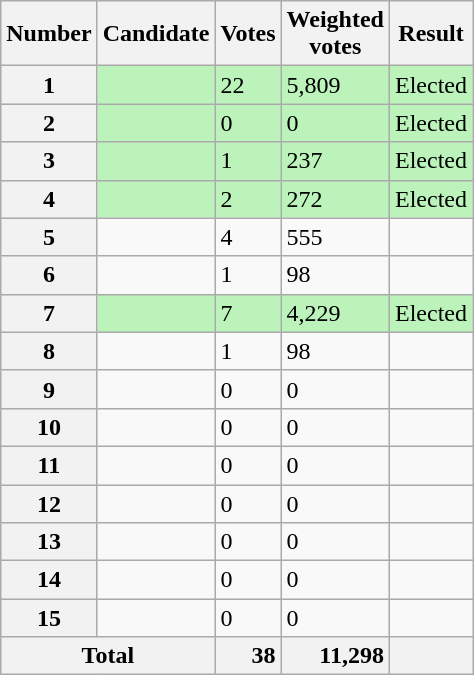<table class="wikitable sortable col3right col4right">
<tr>
<th scope="col">Number</th>
<th scope="col">Candidate</th>
<th scope="col">Votes</th>
<th scope="col">Weighted<br>votes</th>
<th scope="col">Result</th>
</tr>
<tr bgcolor=bbf3bb>
<th scope="row">1</th>
<td></td>
<td>22</td>
<td>5,809</td>
<td>Elected</td>
</tr>
<tr bgcolor=bbf3bb>
<th scope="row">2</th>
<td></td>
<td>0</td>
<td>0</td>
<td>Elected</td>
</tr>
<tr bgcolor=bbf3bb>
<th scope="row">3</th>
<td></td>
<td>1</td>
<td>237</td>
<td>Elected</td>
</tr>
<tr bgcolor=bbf3bb>
<th scope="row">4</th>
<td></td>
<td>2</td>
<td>272</td>
<td>Elected</td>
</tr>
<tr>
<th scope="row">5</th>
<td></td>
<td>4</td>
<td>555</td>
<td></td>
</tr>
<tr>
<th scope="row">6</th>
<td></td>
<td>1</td>
<td>98</td>
<td></td>
</tr>
<tr bgcolor=bbf3bb>
<th scope="row">7</th>
<td></td>
<td>7</td>
<td>4,229</td>
<td>Elected</td>
</tr>
<tr>
<th scope="row">8</th>
<td></td>
<td>1</td>
<td>98</td>
<td></td>
</tr>
<tr>
<th scope="row">9</th>
<td></td>
<td>0</td>
<td>0</td>
<td></td>
</tr>
<tr>
<th scope="row">10</th>
<td></td>
<td>0</td>
<td>0</td>
<td></td>
</tr>
<tr>
<th scope="row">11</th>
<td></td>
<td>0</td>
<td>0</td>
<td></td>
</tr>
<tr>
<th scope="row">12</th>
<td></td>
<td>0</td>
<td>0</td>
<td></td>
</tr>
<tr>
<th scope="row">13</th>
<td></td>
<td>0</td>
<td>0</td>
<td></td>
</tr>
<tr>
<th scope="row">14</th>
<td></td>
<td>0</td>
<td>0</td>
<td></td>
</tr>
<tr>
<th scope="row">15</th>
<td></td>
<td>0</td>
<td>0</td>
<td></td>
</tr>
<tr class=sortbottom>
<th scope="row" colspan="2">Total</th>
<th style="text-align:right">38</th>
<th style="text-align:right">11,298</th>
<th></th>
</tr>
</table>
